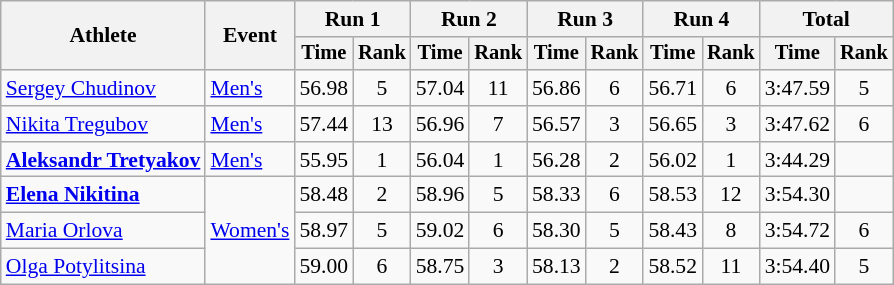<table class="wikitable" style="font-size:90%">
<tr>
<th rowspan="2">Athlete</th>
<th rowspan="2">Event</th>
<th colspan="2">Run 1</th>
<th colspan="2">Run 2</th>
<th colspan="2">Run 3</th>
<th colspan="2">Run 4</th>
<th colspan="2">Total</th>
</tr>
<tr style="font-size:95%">
<th>Time</th>
<th>Rank</th>
<th>Time</th>
<th>Rank</th>
<th>Time</th>
<th>Rank</th>
<th>Time</th>
<th>Rank</th>
<th>Time</th>
<th>Rank</th>
</tr>
<tr align=center>
<td align=left><a href='#'>Sergey Chudinov</a></td>
<td align=left><a href='#'>Men's</a></td>
<td>56.98</td>
<td>5</td>
<td>57.04</td>
<td>11</td>
<td>56.86</td>
<td>6</td>
<td>56.71</td>
<td>6</td>
<td>3:47.59</td>
<td>5</td>
</tr>
<tr align=center>
<td align=left><a href='#'>Nikita Tregubov</a></td>
<td align=left><a href='#'>Men's</a></td>
<td>57.44</td>
<td>13</td>
<td>56.96</td>
<td>7</td>
<td>56.57</td>
<td>3</td>
<td>56.65</td>
<td>3</td>
<td>3:47.62</td>
<td>6</td>
</tr>
<tr align=center>
<td align=left><strong><a href='#'>Aleksandr Tretyakov</a></strong></td>
<td align=left><a href='#'>Men's</a></td>
<td>55.95</td>
<td>1</td>
<td>56.04</td>
<td>1</td>
<td>56.28</td>
<td>2</td>
<td>56.02</td>
<td>1</td>
<td>3:44.29</td>
<td></td>
</tr>
<tr align=center>
<td align=left><strong><a href='#'>Elena Nikitina</a></strong></td>
<td align=left rowspan=3><a href='#'>Women's</a></td>
<td>58.48</td>
<td>2</td>
<td>58.96</td>
<td>5</td>
<td>58.33</td>
<td>6</td>
<td>58.53</td>
<td>12</td>
<td>3:54.30</td>
<td></td>
</tr>
<tr align=center>
<td align=left><a href='#'>Maria Orlova</a></td>
<td>58.97</td>
<td>5</td>
<td>59.02</td>
<td>6</td>
<td>58.30</td>
<td>5</td>
<td>58.43</td>
<td>8</td>
<td>3:54.72</td>
<td>6</td>
</tr>
<tr align=center>
<td align=left><a href='#'>Olga Potylitsina</a></td>
<td>59.00</td>
<td>6</td>
<td>58.75</td>
<td>3</td>
<td>58.13</td>
<td>2</td>
<td>58.52</td>
<td>11</td>
<td>3:54.40</td>
<td>5</td>
</tr>
</table>
